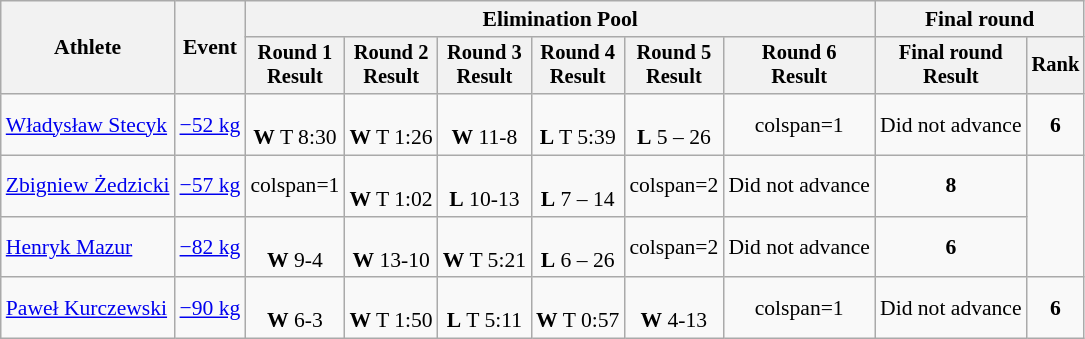<table class="wikitable" style="font-size:90%">
<tr>
<th rowspan="2">Athlete</th>
<th rowspan="2">Event</th>
<th colspan=6>Elimination Pool</th>
<th colspan=2>Final round</th>
</tr>
<tr style="font-size: 95%">
<th>Round 1<br>Result</th>
<th>Round 2<br>Result</th>
<th>Round 3<br>Result</th>
<th>Round 4<br>Result</th>
<th>Round 5<br>Result</th>
<th>Round 6<br>Result</th>
<th>Final round<br>Result</th>
<th>Rank</th>
</tr>
<tr align=center>
<td align=left><a href='#'>Władysław Stecyk</a></td>
<td align=left><a href='#'>−52 kg</a></td>
<td><br><strong>W</strong> T 8:30</td>
<td><br><strong>W</strong> T 1:26</td>
<td><br><strong>W</strong> 11-8</td>
<td><br><strong>L</strong> T  5:39</td>
<td><br><strong>L</strong> 5 – 26</td>
<td>colspan=1 </td>
<td>Did not advance</td>
<td><strong>6</strong></td>
</tr>
<tr align=center>
<td align=left><a href='#'>Zbigniew Żedzicki</a></td>
<td align=left><a href='#'>−57 kg</a></td>
<td>colspan=1 </td>
<td><br><strong>W</strong> T 1:02</td>
<td><br><strong>L</strong> 10-13</td>
<td><br><strong>L</strong> 7 – 14</td>
<td>colspan=2 </td>
<td>Did not advance</td>
<td><strong>8</strong></td>
</tr>
<tr align=center>
<td align=left><a href='#'>Henryk Mazur</a></td>
<td align=left><a href='#'>−82 kg</a></td>
<td><br><strong>W</strong> 9-4</td>
<td><br><strong>W</strong> 13-10</td>
<td><br><strong>W</strong>  T 5:21</td>
<td><br><strong>L</strong> 6 – 26</td>
<td>colspan=2 </td>
<td>Did not advance</td>
<td><strong>6</strong></td>
</tr>
<tr align=center>
<td align=left><a href='#'>Paweł Kurczewski</a></td>
<td align=left><a href='#'>−90 kg</a></td>
<td><br><strong>W</strong> 6-3</td>
<td><br><strong>W</strong> T 1:50</td>
<td><br><strong>L</strong>  T  5:11</td>
<td><br><strong>W</strong> T 0:57</td>
<td><br><strong>W</strong> 4-13</td>
<td>colspan=1 </td>
<td>Did not advance</td>
<td><strong>6</strong></td>
</tr>
</table>
